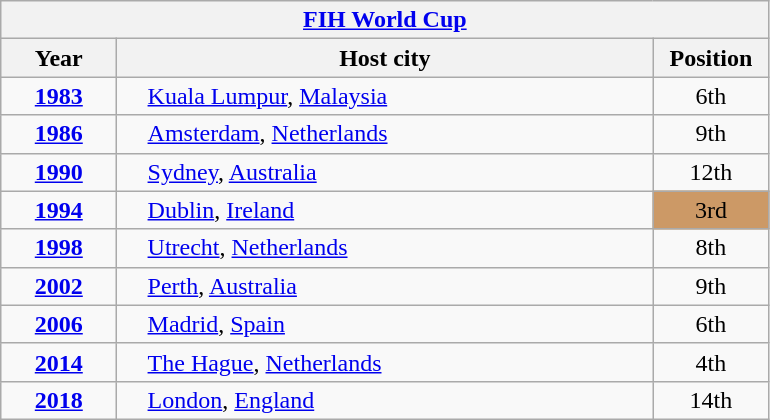<table class="wikitable" style="text-align: center;">
<tr>
<th colspan=3 style="background-color: ;"><a href='#'>FIH World Cup</a></th>
</tr>
<tr>
<th style="width: 70px;">Year</th>
<th style="width: 350px;">Host city</th>
<th style="width: 70px;">Position</th>
</tr>
<tr>
<td><strong><a href='#'>1983</a></strong></td>
<td style="text-align: left; padding-left: 20px;"> <a href='#'>Kuala Lumpur</a>, <a href='#'>Malaysia</a></td>
<td>6th</td>
</tr>
<tr>
<td><strong><a href='#'>1986</a></strong></td>
<td style="text-align: left; padding-left: 20px;"> <a href='#'>Amsterdam</a>, <a href='#'>Netherlands</a></td>
<td>9th</td>
</tr>
<tr>
<td><strong><a href='#'>1990</a></strong></td>
<td style="text-align: left; padding-left: 20px;"> <a href='#'>Sydney</a>, <a href='#'>Australia</a></td>
<td>12th</td>
</tr>
<tr>
<td><strong><a href='#'>1994</a></strong></td>
<td style="text-align: left; padding-left: 20px;"> <a href='#'>Dublin</a>, <a href='#'>Ireland</a></td>
<td style="background-color: #cc9966">3rd</td>
</tr>
<tr>
<td><strong><a href='#'>1998</a></strong></td>
<td style="text-align: left; padding-left: 20px;"> <a href='#'>Utrecht</a>, <a href='#'>Netherlands</a></td>
<td>8th</td>
</tr>
<tr>
<td><strong><a href='#'>2002</a></strong></td>
<td style="text-align: left; padding-left: 20px;"> <a href='#'>Perth</a>, <a href='#'>Australia</a></td>
<td>9th</td>
</tr>
<tr>
<td><strong><a href='#'>2006</a></strong></td>
<td style="text-align: left; padding-left: 20px;"> <a href='#'>Madrid</a>, <a href='#'>Spain</a></td>
<td>6th</td>
</tr>
<tr>
<td><strong><a href='#'>2014</a></strong></td>
<td style="text-align: left; padding-left: 20px;"> <a href='#'>The Hague</a>, <a href='#'>Netherlands</a></td>
<td>4th</td>
</tr>
<tr>
<td><strong><a href='#'>2018</a></strong></td>
<td style="text-align: left; padding-left: 20px;"> <a href='#'>London</a>, <a href='#'>England</a></td>
<td>14th</td>
</tr>
</table>
